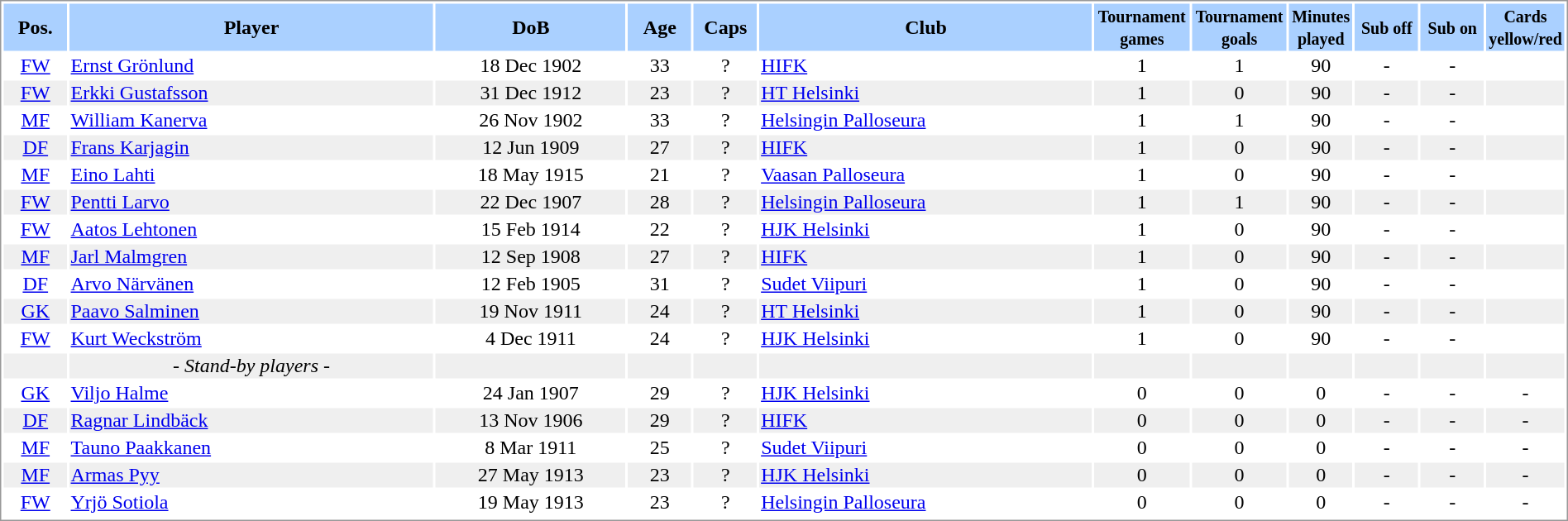<table border="0" width="100%" style="border: 1px solid #999; background-color:#FFFFFF; text-align:center">
<tr align="center" bgcolor="#AAD0FF">
<th width=4%>Pos.</th>
<th width=23%>Player</th>
<th width=12%>DoB</th>
<th width=4%>Age</th>
<th width=4%>Caps</th>
<th width=21%>Club</th>
<th width=6%><small>Tournament<br>games</small></th>
<th width=6%><small>Tournament<br>goals</small></th>
<th width=4%><small>Minutes<br>played</small></th>
<th width=4%><small>Sub off</small></th>
<th width=4%><small>Sub on</small></th>
<th width=4%><small>Cards<br>yellow/red</small></th>
</tr>
<tr>
<td><a href='#'>FW</a></td>
<td align="left"><a href='#'>Ernst Grönlund</a></td>
<td>18 Dec 1902</td>
<td>33</td>
<td>?</td>
<td align="left"> <a href='#'>HIFK</a></td>
<td>1</td>
<td>1</td>
<td>90</td>
<td>-</td>
<td>-</td>
<td></td>
</tr>
<tr bgcolor="#EFEFEF">
<td><a href='#'>FW</a></td>
<td align="left"><a href='#'>Erkki Gustafsson</a></td>
<td>31 Dec 1912</td>
<td>23</td>
<td>?</td>
<td align="left"> <a href='#'>HT Helsinki</a></td>
<td>1</td>
<td>0</td>
<td>90</td>
<td>-</td>
<td>-</td>
<td></td>
</tr>
<tr>
<td><a href='#'>MF</a></td>
<td align="left"><a href='#'>William Kanerva</a></td>
<td>26 Nov 1902</td>
<td>33</td>
<td>?</td>
<td align="left"> <a href='#'>Helsingin Palloseura</a></td>
<td>1</td>
<td>1</td>
<td>90</td>
<td>-</td>
<td>-</td>
<td></td>
</tr>
<tr bgcolor="#EFEFEF">
<td><a href='#'>DF</a></td>
<td align="left"><a href='#'>Frans Karjagin</a></td>
<td>12 Jun 1909</td>
<td>27</td>
<td>?</td>
<td align="left"> <a href='#'>HIFK</a></td>
<td>1</td>
<td>0</td>
<td>90</td>
<td>-</td>
<td>-</td>
<td></td>
</tr>
<tr>
<td><a href='#'>MF</a></td>
<td align="left"><a href='#'>Eino Lahti</a></td>
<td>18 May 1915</td>
<td>21</td>
<td>?</td>
<td align="left"> <a href='#'>Vaasan Palloseura</a></td>
<td>1</td>
<td>0</td>
<td>90</td>
<td>-</td>
<td>-</td>
<td></td>
</tr>
<tr bgcolor="#EFEFEF">
<td><a href='#'>FW</a></td>
<td align="left"><a href='#'>Pentti Larvo</a></td>
<td>22 Dec 1907</td>
<td>28</td>
<td>?</td>
<td align="left"> <a href='#'>Helsingin Palloseura</a></td>
<td>1</td>
<td>1</td>
<td>90</td>
<td>-</td>
<td>-</td>
<td></td>
</tr>
<tr>
<td><a href='#'>FW</a></td>
<td align="left"><a href='#'>Aatos Lehtonen</a></td>
<td>15 Feb 1914</td>
<td>22</td>
<td>?</td>
<td align="left"> <a href='#'>HJK Helsinki</a></td>
<td>1</td>
<td>0</td>
<td>90</td>
<td>-</td>
<td>-</td>
<td></td>
</tr>
<tr bgcolor="#EFEFEF">
<td><a href='#'>MF</a></td>
<td align="left"><a href='#'>Jarl Malmgren</a></td>
<td>12 Sep 1908</td>
<td>27</td>
<td>?</td>
<td align="left"> <a href='#'>HIFK</a></td>
<td>1</td>
<td>0</td>
<td>90</td>
<td>-</td>
<td>-</td>
<td></td>
</tr>
<tr>
<td><a href='#'>DF</a></td>
<td align="left"><a href='#'>Arvo Närvänen</a></td>
<td>12 Feb 1905</td>
<td>31</td>
<td>?</td>
<td align="left"> <a href='#'>Sudet Viipuri</a></td>
<td>1</td>
<td>0</td>
<td>90</td>
<td>-</td>
<td>-</td>
<td></td>
</tr>
<tr bgcolor="#EFEFEF">
<td><a href='#'>GK</a></td>
<td align="left"><a href='#'>Paavo Salminen</a></td>
<td>19 Nov 1911</td>
<td>24</td>
<td>?</td>
<td align="left"> <a href='#'>HT Helsinki</a></td>
<td>1</td>
<td>0</td>
<td>90</td>
<td>-</td>
<td>-</td>
<td></td>
</tr>
<tr>
<td><a href='#'>FW</a></td>
<td align="left"><a href='#'>Kurt Weckström</a></td>
<td>4 Dec 1911</td>
<td>24</td>
<td>?</td>
<td align="left"> <a href='#'>HJK Helsinki</a></td>
<td>1</td>
<td>0</td>
<td>90</td>
<td>-</td>
<td>-</td>
<td></td>
</tr>
<tr bgcolor="#EFEFEF">
<td></td>
<td>- <em>Stand-by players</em> -</td>
<td></td>
<td></td>
<td></td>
<td></td>
<td></td>
<td></td>
<td></td>
<td></td>
<td></td>
<td></td>
</tr>
<tr>
<td><a href='#'>GK</a></td>
<td align="left"><a href='#'>Viljo Halme</a></td>
<td>24 Jan 1907</td>
<td>29</td>
<td>?</td>
<td align="left"> <a href='#'>HJK Helsinki</a></td>
<td>0</td>
<td>0</td>
<td>0</td>
<td>-</td>
<td>-</td>
<td>-</td>
</tr>
<tr bgcolor="#EFEFEF">
<td><a href='#'>DF</a></td>
<td align="left"><a href='#'>Ragnar Lindbäck</a></td>
<td>13 Nov 1906</td>
<td>29</td>
<td>?</td>
<td align="left"> <a href='#'>HIFK</a></td>
<td>0</td>
<td>0</td>
<td>0</td>
<td>-</td>
<td>-</td>
<td>-</td>
</tr>
<tr>
<td><a href='#'>MF</a></td>
<td align="left"><a href='#'>Tauno Paakkanen</a></td>
<td>8 Mar 1911</td>
<td>25</td>
<td>?</td>
<td align="left"> <a href='#'>Sudet Viipuri</a></td>
<td>0</td>
<td>0</td>
<td>0</td>
<td>-</td>
<td>-</td>
<td>-</td>
</tr>
<tr bgcolor="#EFEFEF">
<td><a href='#'>MF</a></td>
<td align="left"><a href='#'>Armas Pyy</a></td>
<td>27 May 1913</td>
<td>23</td>
<td>?</td>
<td align="left"> <a href='#'>HJK Helsinki</a></td>
<td>0</td>
<td>0</td>
<td>0</td>
<td>-</td>
<td>-</td>
<td>-</td>
</tr>
<tr>
<td><a href='#'>FW</a></td>
<td align="left"><a href='#'>Yrjö Sotiola</a></td>
<td>19 May 1913</td>
<td>23</td>
<td>?</td>
<td align="left"> <a href='#'>Helsingin Palloseura</a></td>
<td>0</td>
<td>0</td>
<td>0</td>
<td>-</td>
<td>-</td>
<td>-</td>
</tr>
<tr bgcolor="#EFEFEF">
</tr>
</table>
